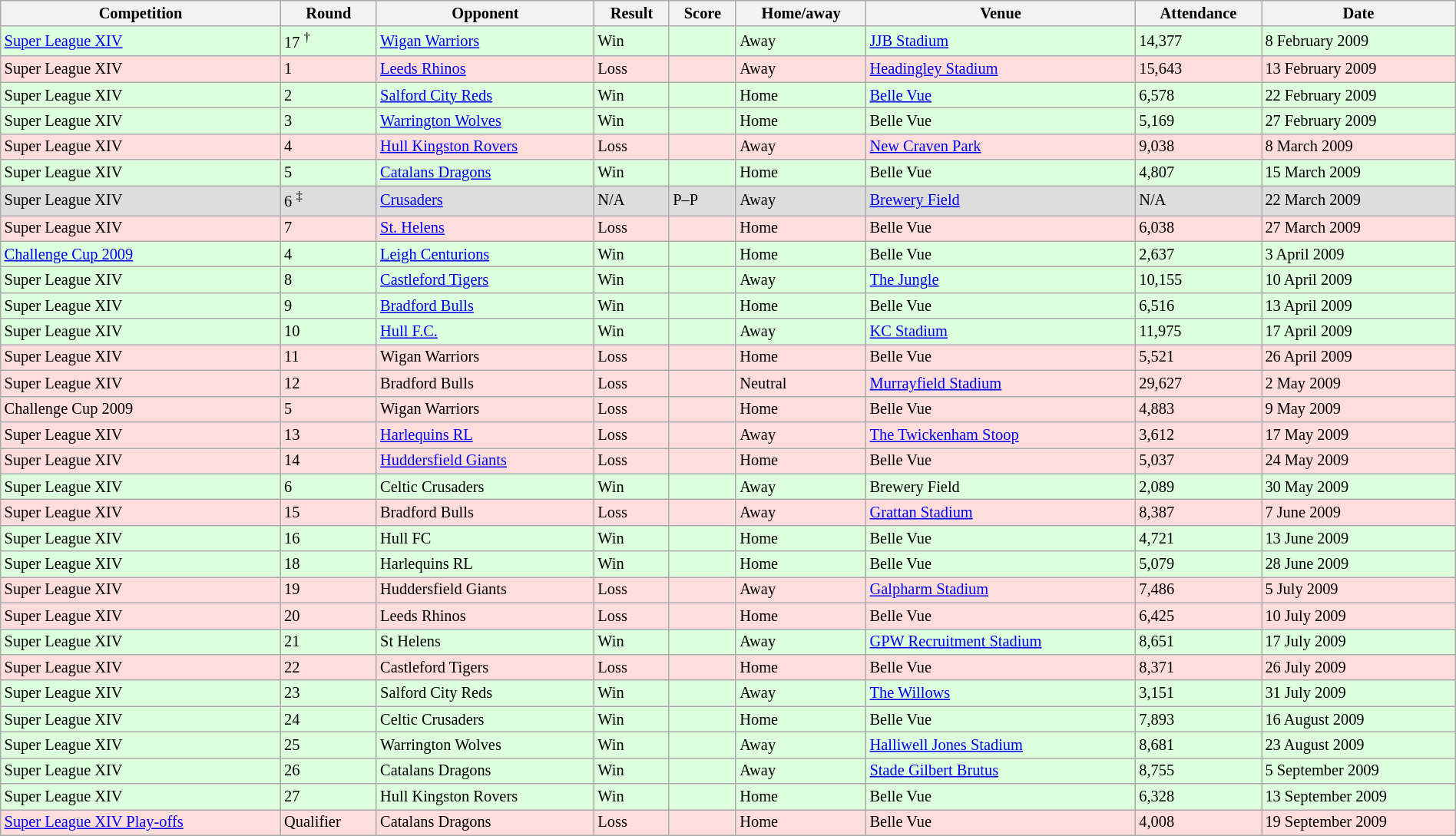<table class="wikitable" style="font-size:85%;" width="100%">
<tr>
<th>Competition</th>
<th>Round</th>
<th>Opponent</th>
<th>Result</th>
<th>Score</th>
<th>Home/away</th>
<th>Venue</th>
<th>Attendance</th>
<th>Date</th>
</tr>
<tr bgcolor="#ddffdd">
<td><a href='#'>Super League XIV</a></td>
<td>17 <sup>†</sup></td>
<td> <a href='#'>Wigan Warriors</a></td>
<td>Win</td>
<td></td>
<td>Away</td>
<td><a href='#'>JJB Stadium</a></td>
<td>14,377</td>
<td>8 February 2009</td>
</tr>
<tr bgcolor="#ffdddd">
<td>Super League XIV</td>
<td>1</td>
<td> <a href='#'>Leeds Rhinos</a></td>
<td>Loss</td>
<td></td>
<td>Away</td>
<td><a href='#'>Headingley Stadium</a></td>
<td>15,643</td>
<td>13 February 2009</td>
</tr>
<tr bgcolor="#ddffdd">
<td>Super League XIV</td>
<td>2</td>
<td> <a href='#'>Salford City Reds</a></td>
<td>Win</td>
<td></td>
<td>Home</td>
<td><a href='#'>Belle Vue</a></td>
<td>6,578</td>
<td>22 February 2009</td>
</tr>
<tr bgcolor="#ddffdd">
<td>Super League XIV</td>
<td>3</td>
<td> <a href='#'>Warrington Wolves</a></td>
<td>Win</td>
<td></td>
<td>Home</td>
<td>Belle Vue</td>
<td>5,169</td>
<td>27 February 2009</td>
</tr>
<tr bgcolor="#ffdddd">
<td>Super League XIV</td>
<td>4</td>
<td> <a href='#'>Hull Kingston Rovers</a></td>
<td>Loss</td>
<td></td>
<td>Away</td>
<td><a href='#'>New Craven Park</a></td>
<td>9,038</td>
<td>8 March 2009</td>
</tr>
<tr bgcolor="#ddffdd">
<td>Super League XIV</td>
<td>5</td>
<td> <a href='#'>Catalans Dragons</a></td>
<td>Win</td>
<td></td>
<td>Home</td>
<td>Belle Vue</td>
<td>4,807</td>
<td>15 March 2009</td>
</tr>
<tr bgcolor="#dddddd">
<td>Super League XIV</td>
<td>6 <sup>‡</sup></td>
<td> <a href='#'>Crusaders</a></td>
<td>N/A</td>
<td>P–P</td>
<td>Away</td>
<td><a href='#'>Brewery Field</a></td>
<td>N/A</td>
<td>22 March 2009</td>
</tr>
<tr bgcolor="#ffdddd">
<td>Super League XIV</td>
<td>7</td>
<td> <a href='#'>St. Helens</a></td>
<td>Loss</td>
<td></td>
<td>Home</td>
<td>Belle Vue</td>
<td>6,038</td>
<td>27 March 2009</td>
</tr>
<tr bgcolor="#ddffdd">
<td><a href='#'>Challenge Cup 2009</a></td>
<td>4</td>
<td> <a href='#'>Leigh Centurions</a></td>
<td>Win</td>
<td></td>
<td>Home</td>
<td>Belle Vue</td>
<td>2,637</td>
<td>3 April 2009</td>
</tr>
<tr bgcolor="#ddffdd">
<td>Super League XIV</td>
<td>8</td>
<td> <a href='#'>Castleford Tigers</a></td>
<td>Win</td>
<td></td>
<td>Away</td>
<td><a href='#'>The Jungle</a></td>
<td>10,155</td>
<td>10 April 2009</td>
</tr>
<tr bgcolor="#ddffdd">
<td>Super League XIV</td>
<td>9</td>
<td> <a href='#'>Bradford Bulls</a></td>
<td>Win</td>
<td></td>
<td>Home</td>
<td>Belle Vue</td>
<td>6,516</td>
<td>13 April 2009</td>
</tr>
<tr bgcolor="#ddffdd">
<td>Super League XIV</td>
<td>10</td>
<td> <a href='#'>Hull F.C.</a></td>
<td>Win</td>
<td></td>
<td>Away</td>
<td><a href='#'>KC Stadium</a></td>
<td>11,975</td>
<td>17 April 2009</td>
</tr>
<tr bgcolor="#ffdddd">
<td>Super League XIV</td>
<td>11</td>
<td> Wigan Warriors</td>
<td>Loss</td>
<td></td>
<td>Home</td>
<td>Belle Vue</td>
<td>5,521</td>
<td>26 April 2009</td>
</tr>
<tr bgcolor="#ffdddd">
<td>Super League XIV</td>
<td>12</td>
<td> Bradford Bulls</td>
<td>Loss</td>
<td></td>
<td>Neutral</td>
<td><a href='#'>Murrayfield Stadium</a></td>
<td>29,627</td>
<td>2 May 2009</td>
</tr>
<tr bgcolor="#ffdddd">
<td>Challenge Cup 2009</td>
<td>5</td>
<td> Wigan Warriors</td>
<td>Loss</td>
<td></td>
<td>Home</td>
<td>Belle Vue</td>
<td>4,883</td>
<td>9 May 2009</td>
</tr>
<tr bgcolor="#ffdddd">
<td>Super League XIV</td>
<td>13</td>
<td> <a href='#'>Harlequins RL</a></td>
<td>Loss</td>
<td></td>
<td>Away</td>
<td><a href='#'>The Twickenham Stoop</a></td>
<td>3,612</td>
<td>17 May 2009</td>
</tr>
<tr bgcolor="#ffdddd">
<td>Super League XIV</td>
<td>14</td>
<td> <a href='#'>Huddersfield Giants</a></td>
<td>Loss</td>
<td></td>
<td>Home</td>
<td>Belle Vue</td>
<td>5,037</td>
<td>24 May 2009</td>
</tr>
<tr bgcolor="#ddffdd">
<td>Super League XIV</td>
<td>6</td>
<td> Celtic Crusaders</td>
<td>Win</td>
<td></td>
<td>Away</td>
<td>Brewery Field</td>
<td>2,089</td>
<td>30 May 2009</td>
</tr>
<tr bgcolor="#ffdddd">
<td>Super League XIV</td>
<td>15</td>
<td> Bradford Bulls</td>
<td>Loss</td>
<td></td>
<td>Away</td>
<td><a href='#'>Grattan Stadium</a></td>
<td>8,387</td>
<td>7 June 2009</td>
</tr>
<tr bgcolor="#ddffdd">
<td>Super League XIV</td>
<td>16</td>
<td> Hull FC</td>
<td>Win</td>
<td></td>
<td>Home</td>
<td>Belle Vue</td>
<td>4,721</td>
<td>13 June 2009</td>
</tr>
<tr bgcolor="#ddffdd">
<td>Super League XIV</td>
<td>18</td>
<td> Harlequins RL</td>
<td>Win</td>
<td></td>
<td>Home</td>
<td>Belle Vue</td>
<td>5,079</td>
<td>28 June 2009</td>
</tr>
<tr bgcolor="#ffdddd">
<td>Super League XIV</td>
<td>19</td>
<td> Huddersfield Giants</td>
<td>Loss</td>
<td></td>
<td>Away</td>
<td><a href='#'>Galpharm Stadium</a></td>
<td>7,486</td>
<td>5 July 2009</td>
</tr>
<tr bgcolor="#ffdddd">
<td>Super League XIV</td>
<td>20</td>
<td> Leeds Rhinos</td>
<td>Loss</td>
<td></td>
<td>Home</td>
<td>Belle Vue</td>
<td>6,425</td>
<td>10 July 2009</td>
</tr>
<tr bgcolor="#ddffdd">
<td>Super League XIV</td>
<td>21</td>
<td> St Helens</td>
<td>Win</td>
<td></td>
<td>Away</td>
<td><a href='#'>GPW Recruitment Stadium</a></td>
<td>8,651</td>
<td>17 July 2009</td>
</tr>
<tr bgcolor="#ffdddd">
<td>Super League XIV</td>
<td>22</td>
<td> Castleford Tigers</td>
<td>Loss</td>
<td></td>
<td>Home</td>
<td>Belle Vue</td>
<td>8,371</td>
<td>26 July 2009</td>
</tr>
<tr bgcolor="#ddffdd">
<td>Super League XIV</td>
<td>23</td>
<td> Salford City Reds</td>
<td>Win</td>
<td></td>
<td>Away</td>
<td><a href='#'>The Willows</a></td>
<td>3,151</td>
<td>31 July 2009</td>
</tr>
<tr bgcolor="#ddffdd">
<td>Super League XIV</td>
<td>24</td>
<td> Celtic Crusaders</td>
<td>Win</td>
<td></td>
<td>Home</td>
<td>Belle Vue</td>
<td>7,893</td>
<td>16 August 2009</td>
</tr>
<tr bgcolor="#ddffdd">
<td>Super League XIV</td>
<td>25</td>
<td> Warrington Wolves</td>
<td>Win</td>
<td></td>
<td>Away</td>
<td><a href='#'>Halliwell Jones Stadium</a></td>
<td>8,681</td>
<td>23 August 2009</td>
</tr>
<tr bgcolor="#ddffdd">
<td>Super League XIV</td>
<td>26</td>
<td> Catalans Dragons</td>
<td>Win</td>
<td></td>
<td>Away</td>
<td><a href='#'>Stade Gilbert Brutus</a></td>
<td>8,755</td>
<td>5 September 2009</td>
</tr>
<tr bgcolor="#ddffdd">
<td>Super League XIV</td>
<td>27</td>
<td> Hull Kingston Rovers</td>
<td>Win</td>
<td></td>
<td>Home</td>
<td>Belle Vue</td>
<td>6,328</td>
<td>13 September 2009</td>
</tr>
<tr bgcolor="#ffdddd">
<td><a href='#'>Super League XIV Play-offs</a></td>
<td>Qualifier</td>
<td> Catalans Dragons</td>
<td>Loss</td>
<td></td>
<td>Home</td>
<td>Belle Vue</td>
<td>4,008</td>
<td>19 September 2009</td>
</tr>
</table>
